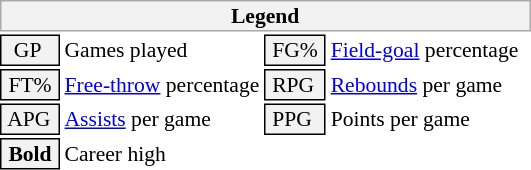<table class="toccolours" style="font-size: 90%; white-space: nowrap;">
<tr>
<th colspan="6" style="background:#f2f2f2; border:1px solid #aaa;">Legend</th>
</tr>
<tr>
<td style="background:#f2f2f2; border:1px solid black;">  GP</td>
<td>Games played</td>
<td style="background:#f2f2f2; border:1px solid black;"> FG% </td>
<td style="padding-right: 8px"><a href='#'>Field-goal</a> percentage</td>
</tr>
<tr>
<td style="background:#f2f2f2; border:1px solid black;"> FT% </td>
<td><a href='#'>Free-throw</a> percentage</td>
<td style="background:#f2f2f2; border:1px solid black;"> RPG </td>
<td><a href='#'>Rebounds</a> per game</td>
</tr>
<tr>
<td style="background:#f2f2f2; border:1px solid black;"> APG </td>
<td><a href='#'>Assists</a> per game</td>
<td style="background:#f2f2f2; border:1px solid black;"> PPG </td>
<td>Points per game</td>
</tr>
<tr>
<td style="background-color: #F2F2F2; border: 1px solid black"> <strong>Bold</strong> </td>
<td>Career high</td>
</tr>
<tr>
</tr>
</table>
